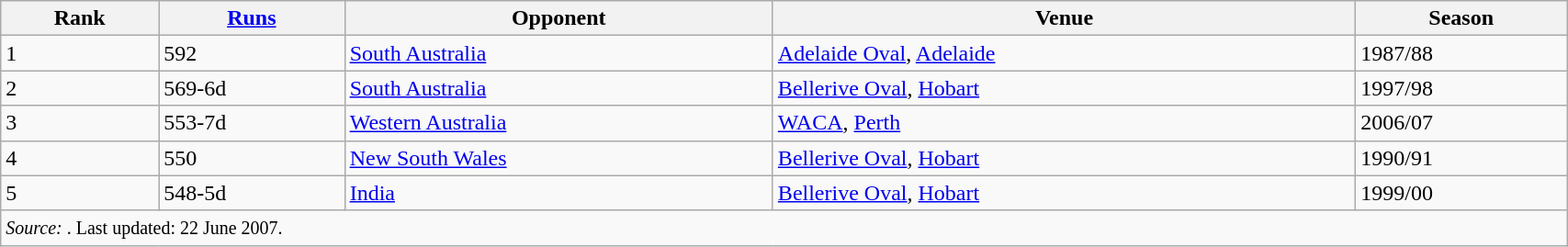<table class="wikitable" style="width:90%;">
<tr>
<th>Rank</th>
<th><a href='#'>Runs</a></th>
<th>Opponent</th>
<th>Venue</th>
<th>Season</th>
</tr>
<tr>
<td>1</td>
<td>592</td>
<td><a href='#'>South Australia</a></td>
<td><a href='#'>Adelaide Oval</a>, <a href='#'>Adelaide</a></td>
<td>1987/88</td>
</tr>
<tr>
<td>2</td>
<td>569-6d</td>
<td><a href='#'>South Australia</a></td>
<td><a href='#'>Bellerive Oval</a>, <a href='#'>Hobart</a></td>
<td>1997/98</td>
</tr>
<tr>
<td>3</td>
<td>553-7d</td>
<td><a href='#'>Western Australia</a></td>
<td><a href='#'>WACA</a>, <a href='#'>Perth</a></td>
<td>2006/07</td>
</tr>
<tr>
<td>4</td>
<td>550</td>
<td><a href='#'>New South Wales</a></td>
<td><a href='#'>Bellerive Oval</a>, <a href='#'>Hobart</a></td>
<td>1990/91</td>
</tr>
<tr>
<td>5</td>
<td>548-5d</td>
<td><a href='#'>India</a></td>
<td><a href='#'>Bellerive Oval</a>, <a href='#'>Hobart</a></td>
<td>1999/00</td>
</tr>
<tr>
<td colspan=5><small><em>Source: </em>. Last updated: 22 June 2007.</small></td>
</tr>
</table>
